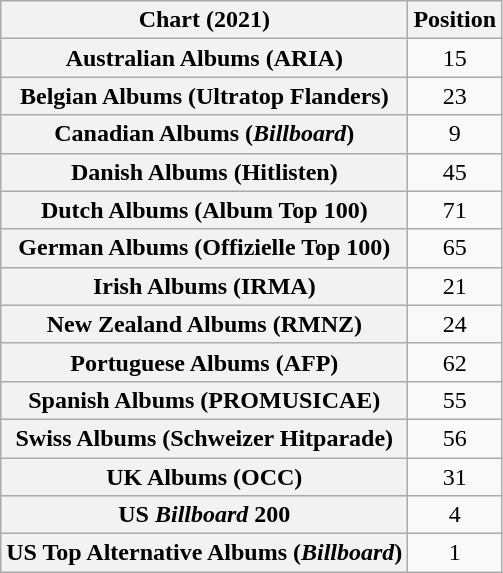<table class="wikitable sortable plainrowheaders" style="text-align:center">
<tr>
<th scope="col">Chart (2021)</th>
<th scope="col">Position</th>
</tr>
<tr>
<th scope="row">Australian Albums (ARIA)</th>
<td>15</td>
</tr>
<tr>
<th scope="row">Belgian Albums (Ultratop Flanders)</th>
<td>23</td>
</tr>
<tr>
<th scope="row">Canadian Albums (<em>Billboard</em>)</th>
<td>9</td>
</tr>
<tr>
<th scope="row">Danish Albums (Hitlisten)</th>
<td>45</td>
</tr>
<tr>
<th scope="row">Dutch Albums (Album Top 100)</th>
<td>71</td>
</tr>
<tr>
<th scope="row">German Albums (Offizielle Top 100)</th>
<td>65</td>
</tr>
<tr>
<th scope="row">Irish Albums (IRMA)</th>
<td>21</td>
</tr>
<tr>
<th scope="row">New Zealand Albums (RMNZ)</th>
<td>24</td>
</tr>
<tr>
<th scope="row">Portuguese Albums (AFP)</th>
<td>62</td>
</tr>
<tr>
<th scope="row">Spanish Albums (PROMUSICAE)</th>
<td>55</td>
</tr>
<tr>
<th scope="row">Swiss Albums (Schweizer Hitparade)</th>
<td>56</td>
</tr>
<tr>
<th scope="row">UK Albums (OCC)</th>
<td>31</td>
</tr>
<tr>
<th scope="row">US <em>Billboard</em> 200</th>
<td>4</td>
</tr>
<tr>
<th scope="row">US Top Alternative Albums (<em>Billboard</em>)</th>
<td>1</td>
</tr>
</table>
